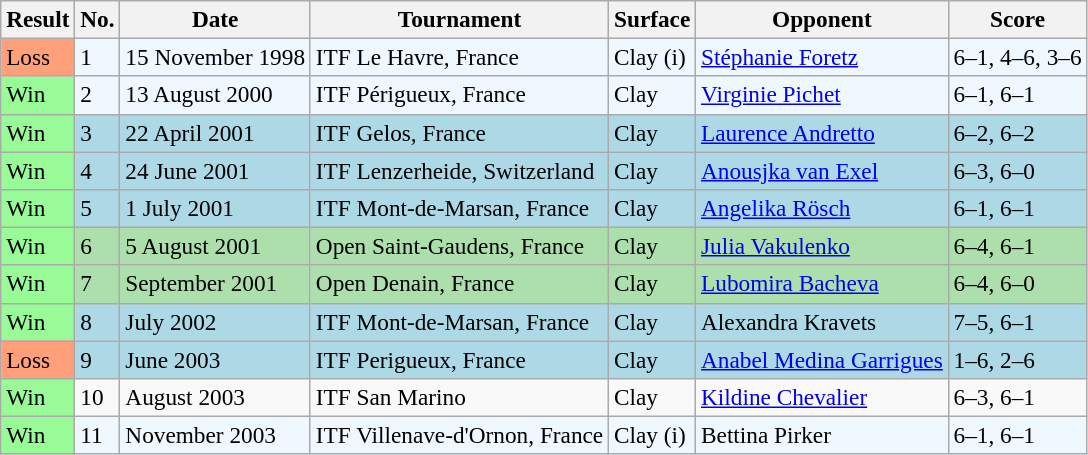<table class="sortable wikitable" style="font-size:97%">
<tr>
<th>Result</th>
<th>No.</th>
<th>Date</th>
<th>Tournament</th>
<th>Surface</th>
<th>Opponent</th>
<th class="unsortable">Score</th>
</tr>
<tr style="background:#f0f8ff;">
<td style="background:#ffa07a;">Loss</td>
<td>1</td>
<td>15 November 1998</td>
<td>ITF Le Havre, France</td>
<td>Clay (i)</td>
<td> <a href='#'>Stéphanie Foretz</a></td>
<td>6–1, 4–6, 3–6</td>
</tr>
<tr style="background:#f0f8ff;">
<td bgcolor="98FB98">Win</td>
<td>2</td>
<td>13 August 2000</td>
<td>ITF Périgueux, France</td>
<td>Clay</td>
<td> <a href='#'>Virginie Pichet</a></td>
<td>6–1, 6–1</td>
</tr>
<tr style="background:lightblue;">
<td bgcolor="98FB98">Win</td>
<td>3</td>
<td>22 April 2001</td>
<td>ITF Gelos, France</td>
<td>Clay</td>
<td> <a href='#'>Laurence Andretto</a></td>
<td>6–2, 6–2</td>
</tr>
<tr style="background:lightblue;">
<td bgcolor="98FB98">Win</td>
<td>4</td>
<td>24 June 2001</td>
<td>ITF Lenzerheide, Switzerland</td>
<td>Clay</td>
<td> <a href='#'>Anousjka van Exel</a></td>
<td>6–3, 6–0</td>
</tr>
<tr style="background:lightblue;">
<td bgcolor="98FB98">Win</td>
<td>5</td>
<td>1 July 2001</td>
<td>ITF Mont-de-Marsan, France</td>
<td>Clay</td>
<td> <a href='#'>Angelika Rösch</a></td>
<td>6–1, 6–1</td>
</tr>
<tr style="background:#addfad;">
<td bgcolor="98FB98">Win</td>
<td>6</td>
<td>5 August 2001</td>
<td>Open Saint-Gaudens, France</td>
<td>Clay</td>
<td> <a href='#'>Julia Vakulenko</a></td>
<td>6–4, 6–1</td>
</tr>
<tr style="background:#addfad;">
<td bgcolor="98FB98">Win</td>
<td>7</td>
<td>September 2001</td>
<td>Open Denain, France</td>
<td>Clay</td>
<td> <a href='#'>Lubomira Bacheva</a></td>
<td>6–4, 6–0</td>
</tr>
<tr style="background:lightblue;">
<td bgcolor="98FB98">Win</td>
<td>8</td>
<td>July 2002</td>
<td>ITF Mont-de-Marsan, France</td>
<td>Clay</td>
<td> Alexandra Kravets</td>
<td>7–5, 6–1</td>
</tr>
<tr style="background:lightblue;">
<td style="background:#ffa07a;">Loss</td>
<td>9</td>
<td>June 2003</td>
<td>ITF Perigueux, France</td>
<td>Clay</td>
<td> <a href='#'>Anabel Medina Garrigues</a></td>
<td>1–6, 2–6</td>
</tr>
<tr>
<td bgcolor="98FB98">Win</td>
<td>10</td>
<td>August 2003</td>
<td>ITF San Marino</td>
<td>Clay</td>
<td> <a href='#'>Kildine Chevalier</a></td>
<td>6–3, 6–1</td>
</tr>
<tr style="background:#f0f8ff;">
<td bgcolor="98FB98">Win</td>
<td>11</td>
<td>November 2003</td>
<td>ITF Villenave-d'Ornon, France</td>
<td>Clay (i)</td>
<td> Bettina Pirker</td>
<td>6–1, 6–1</td>
</tr>
</table>
